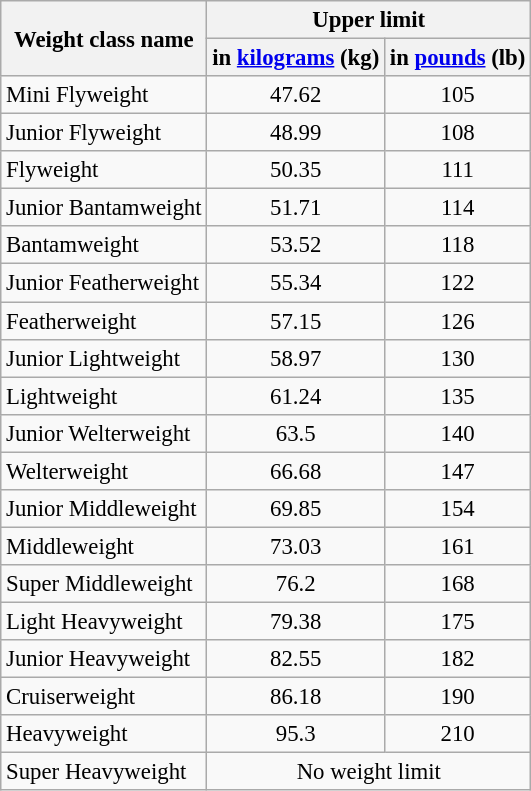<table class="wikitable" style="font-size:95%;">
<tr>
<th rowspan="2">Weight class name</th>
<th colspan="2">Upper limit</th>
</tr>
<tr>
<th>in <a href='#'>kilograms</a> (kg)</th>
<th>in <a href='#'>pounds</a> (lb)</th>
</tr>
<tr align="center">
<td align="left">Mini Flyweight</td>
<td>47.62</td>
<td>105</td>
</tr>
<tr align="center">
<td align="left">Junior Flyweight</td>
<td>48.99</td>
<td>108</td>
</tr>
<tr align="center">
<td align="left">Flyweight</td>
<td>50.35</td>
<td>111</td>
</tr>
<tr align="center">
<td align="left">Junior Bantamweight</td>
<td>51.71</td>
<td>114</td>
</tr>
<tr align="center">
<td align="left">Bantamweight</td>
<td>53.52</td>
<td>118</td>
</tr>
<tr align="center">
<td align="left">Junior Featherweight</td>
<td>55.34</td>
<td>122</td>
</tr>
<tr align="center">
<td align="left">Featherweight</td>
<td>57.15</td>
<td>126</td>
</tr>
<tr align="center">
<td align="left">Junior Lightweight</td>
<td>58.97</td>
<td>130</td>
</tr>
<tr align="center">
<td align="left">Lightweight</td>
<td>61.24</td>
<td>135</td>
</tr>
<tr align="center">
<td align="left">Junior Welterweight</td>
<td>63.5</td>
<td>140</td>
</tr>
<tr align="center">
<td align="left">Welterweight</td>
<td>66.68</td>
<td>147</td>
</tr>
<tr align="center">
<td align="left">Junior Middleweight</td>
<td>69.85</td>
<td>154</td>
</tr>
<tr align="center">
<td align="left">Middleweight</td>
<td>73.03</td>
<td>161</td>
</tr>
<tr align="center">
<td align="left">Super Middleweight</td>
<td>76.2</td>
<td>168</td>
</tr>
<tr align="center">
<td align="left">Light Heavyweight</td>
<td>79.38</td>
<td>175</td>
</tr>
<tr align="center">
<td align="left">Junior Heavyweight</td>
<td>82.55</td>
<td>182</td>
</tr>
<tr align="center">
<td align="left">Cruiserweight</td>
<td>86.18</td>
<td>190</td>
</tr>
<tr align="center">
<td align="left">Heavyweight</td>
<td>95.3</td>
<td>210</td>
</tr>
<tr align="center">
<td align="left">Super Heavyweight</td>
<td align="center" colspan=2>No weight limit</td>
</tr>
</table>
